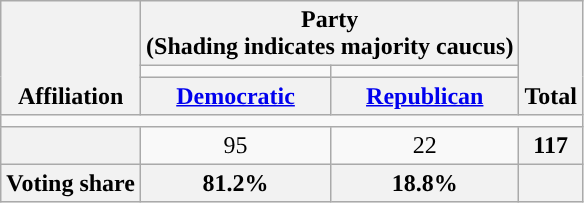<table class=wikitable style="text-align:center">
<tr style="vertical-align:bottom;">
<th rowspan=3>Affiliation</th>
<th colspan=2>Party <div>(Shading indicates majority caucus)</div></th>
<th rowspan=3>Total</th>
</tr>
<tr style="height:5px">
<td style="background-color:"></td>
<td style="background-color:"></td>
</tr>
<tr>
<th><a href='#'>Democratic</a></th>
<th><a href='#'>Republican</a></th>
</tr>
<tr>
<td colspan=5></td>
</tr>
<tr>
<th nowrap style="font-size:80%"></th>
<td>95</td>
<td>22</td>
<th>117</th>
</tr>
<tr>
<th>Voting share</th>
<th>81.2%</th>
<th>18.8%</th>
<th colspan=2></th>
</tr>
</table>
